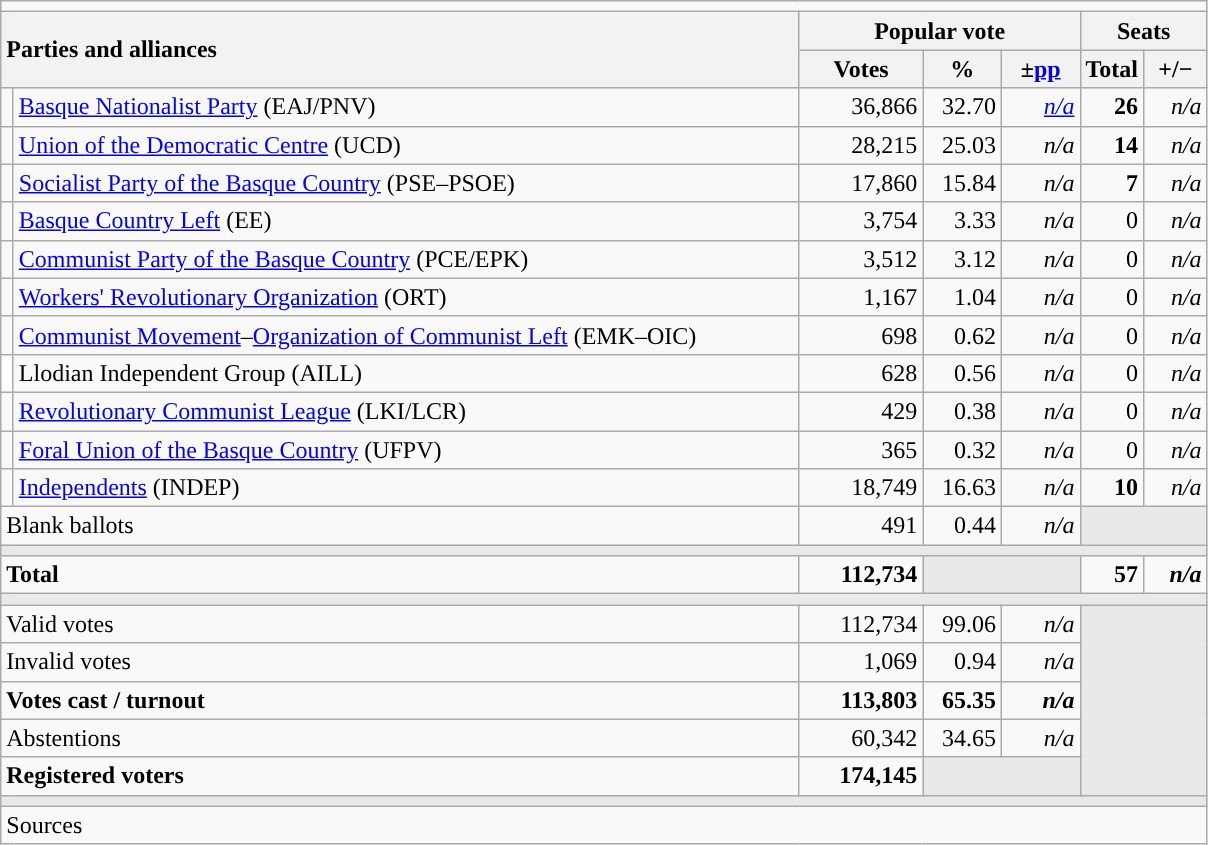<table class="wikitable" style="text-align:right;">
<tr>
<td colspan="7"></td>
</tr>
<tr>
<th style="text-align:left;" rowspan="2" colspan="2" width="525">Parties and alliances</th>
<th colspan="3">Popular vote</th>
<th colspan="2">Seats</th>
</tr>
<tr>
<th width="75">Votes</th>
<th width="45">%</th>
<th width="45">±<a href='#'>pp</a></th>
<th width="35">Total</th>
<th width="35">+/−</th>
</tr>
<tr>
<td width="1" style="color:inherit;background:"></td>
<td align="left"><a href='#'>Basque Nationalist Party</a> (EAJ/PNV)</td>
<td>36,866</td>
<td>32.70</td>
<td><em><a href='#'>n/a</a></em></td>
<td><strong>26</strong></td>
<td><em>n/a</em></td>
</tr>
<tr>
<td style="color:inherit;background:"></td>
<td align="left"><a href='#'>Union of the Democratic Centre</a> (UCD)</td>
<td>28,215</td>
<td>25.03</td>
<td><em>n/a</em></td>
<td><strong>14</strong></td>
<td><em>n/a</em></td>
</tr>
<tr>
<td style="color:inherit;background:"></td>
<td align="left"><a href='#'>Socialist Party of the Basque Country</a> (PSE–PSOE)</td>
<td>17,860</td>
<td>15.84</td>
<td><em>n/a</em></td>
<td><strong>7</strong></td>
<td><em>n/a</em></td>
</tr>
<tr>
<td style="color:inherit;background:"></td>
<td align="left"><a href='#'>Basque Country Left</a> (EE)</td>
<td>3,754</td>
<td>3.33</td>
<td><em>n/a</em></td>
<td>0</td>
<td><em>n/a</em></td>
</tr>
<tr>
<td style="color:inherit;background:"></td>
<td align="left"><a href='#'>Communist Party of the Basque Country</a> (PCE/EPK)</td>
<td>3,512</td>
<td>3.12</td>
<td><em>n/a</em></td>
<td>0</td>
<td><em>n/a</em></td>
</tr>
<tr>
<td style="color:inherit;background:"></td>
<td align="left"><a href='#'>Workers' Revolutionary Organization</a> (ORT)</td>
<td>1,167</td>
<td>1.04</td>
<td><em>n/a</em></td>
<td>0</td>
<td><em>n/a</em></td>
</tr>
<tr>
<td style="color:inherit;background:"></td>
<td align="left"><a href='#'>Communist Movement</a>–<a href='#'>Organization of Communist Left</a> (EMK–OIC)</td>
<td>698</td>
<td>0.62</td>
<td><em>n/a</em></td>
<td>0</td>
<td><em>n/a</em></td>
</tr>
<tr>
<td bgcolor="white"></td>
<td align="left">Llodian Independent Group (AILL)</td>
<td>628</td>
<td>0.56</td>
<td><em>n/a</em></td>
<td>0</td>
<td><em>n/a</em></td>
</tr>
<tr>
<td style="color:inherit;background:"></td>
<td align="left"><a href='#'>Revolutionary Communist League</a> (LKI/LCR)</td>
<td>429</td>
<td>0.38</td>
<td><em>n/a</em></td>
<td>0</td>
<td><em>n/a</em></td>
</tr>
<tr>
<td style="color:inherit;background:"></td>
<td align="left"><a href='#'>Foral Union of the Basque Country</a> (UFPV)</td>
<td>365</td>
<td>0.32</td>
<td><em>n/a</em></td>
<td>0</td>
<td><em>n/a</em></td>
</tr>
<tr>
<td style="color:inherit;background:"></td>
<td align="left"><a href='#'>Independents</a> (INDEP)</td>
<td>18,749</td>
<td>16.63</td>
<td><em>n/a</em></td>
<td><strong>10</strong></td>
<td><em>n/a</em></td>
</tr>
<tr>
<td align="left" colspan="2">Blank ballots</td>
<td>491</td>
<td>0.44</td>
<td><em>n/a</em></td>
<td bgcolor="#E9E9E9" colspan="2"></td>
</tr>
<tr>
<td colspan="7" bgcolor="#E9E9E9"></td>
</tr>
<tr style="font-weight:bold;">
<td align="left" colspan="2">Total</td>
<td>112,734</td>
<td bgcolor="#E9E9E9" colspan="2"></td>
<td>57</td>
<td><em>n/a</em></td>
</tr>
<tr>
<td colspan="7" bgcolor="#E9E9E9"></td>
</tr>
<tr>
<td align="left" colspan="2">Valid votes</td>
<td>112,734</td>
<td>99.06</td>
<td><em>n/a</em></td>
<td bgcolor="#E9E9E9" colspan="2" rowspan="5"></td>
</tr>
<tr>
<td align="left" colspan="2">Invalid votes</td>
<td>1,069</td>
<td>0.94</td>
<td><em>n/a</em></td>
</tr>
<tr style="font-weight:bold;">
<td align="left" colspan="2">Votes cast / turnout</td>
<td>113,803</td>
<td>65.35</td>
<td><em>n/a</em></td>
</tr>
<tr>
<td align="left" colspan="2">Abstentions</td>
<td>60,342</td>
<td>34.65</td>
<td><em>n/a</em></td>
</tr>
<tr style="font-weight:bold;">
<td align="left" colspan="2">Registered voters</td>
<td>174,145</td>
<td bgcolor="#E9E9E9" colspan="2"></td>
</tr>
<tr>
<td colspan="7" bgcolor="#E9E9E9"></td>
</tr>
<tr>
<td align="left" colspan="7">Sources</td>
</tr>
</table>
